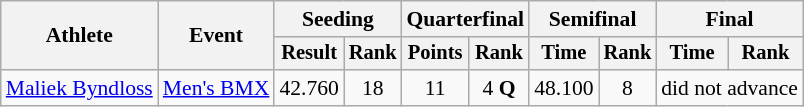<table class="wikitable" style="font-size:90%">
<tr>
<th rowspan=2>Athlete</th>
<th rowspan=2>Event</th>
<th colspan="2">Seeding</th>
<th colspan="2">Quarterfinal</th>
<th colspan="2">Semifinal</th>
<th colspan="2">Final</th>
</tr>
<tr style="font-size:95%">
<th>Result</th>
<th>Rank</th>
<th>Points</th>
<th>Rank</th>
<th>Time</th>
<th>Rank</th>
<th>Time</th>
<th>Rank</th>
</tr>
<tr align=center>
<td align=left><a href='#'>Maliek Byndloss</a></td>
<td align=left><a href='#'>Men's BMX</a></td>
<td>42.760</td>
<td>18</td>
<td>11</td>
<td>4 <strong>Q</strong></td>
<td>48.100</td>
<td>8</td>
<td colspan="2">did not advance</td>
</tr>
</table>
